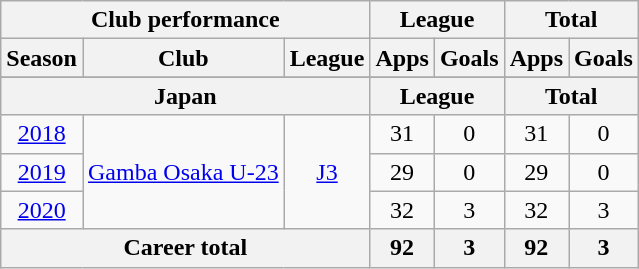<table class="wikitable" style="text-align:center">
<tr>
<th colspan=3>Club performance</th>
<th colspan=2>League</th>
<th colspan=2>Total</th>
</tr>
<tr>
<th>Season</th>
<th>Club</th>
<th>League</th>
<th>Apps</th>
<th>Goals</th>
<th>Apps</th>
<th>Goals</th>
</tr>
<tr>
</tr>
<tr>
<th colspan=3>Japan</th>
<th colspan=2>League</th>
<th colspan=2>Total</th>
</tr>
<tr>
<td><a href='#'>2018</a></td>
<td rowspan=3><a href='#'>Gamba Osaka U-23</a></td>
<td rowspan=3><a href='#'>J3</a></td>
<td>31</td>
<td>0</td>
<td>31</td>
<td>0</td>
</tr>
<tr>
<td><a href='#'>2019</a></td>
<td>29</td>
<td>0</td>
<td>29</td>
<td>0</td>
</tr>
<tr>
<td><a href='#'>2020</a></td>
<td>32</td>
<td>3</td>
<td>32</td>
<td>3</td>
</tr>
<tr>
<th colspan=3>Career total</th>
<th>92</th>
<th>3</th>
<th>92</th>
<th>3</th>
</tr>
</table>
